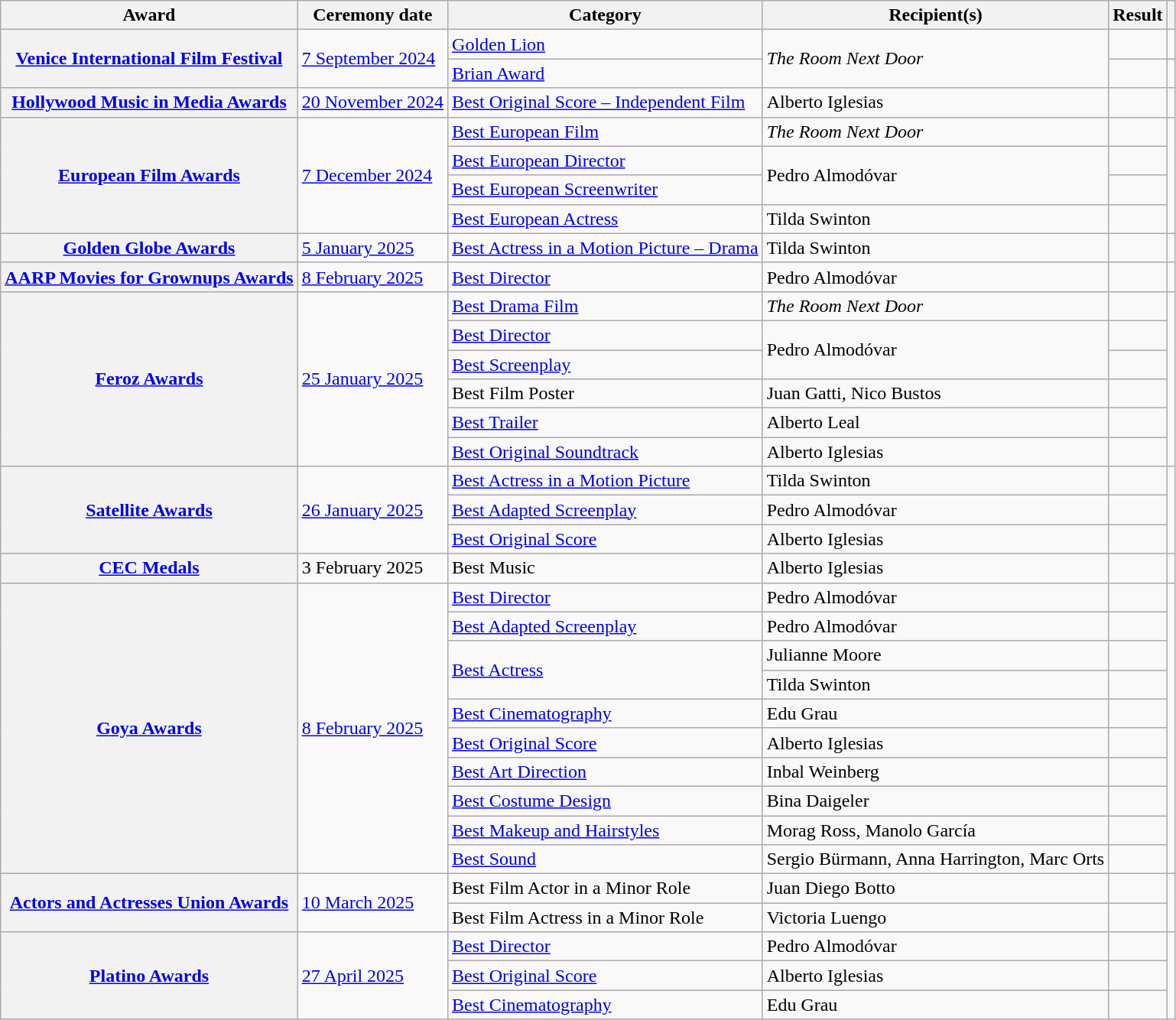<table class="wikitable sortable plainrowheaders">
<tr>
<th scope="col">Award</th>
<th scope="col">Ceremony date</th>
<th scope="col">Category</th>
<th scope="col">Recipient(s)</th>
<th scope="col">Result</th>
<th scope="col" class="unsortable"></th>
</tr>
<tr>
<th rowspan="2" scope="row"><a href='#'>Venice International Film Festival</a></th>
<td rowspan="2"><a href='#'>7 September 2024</a></td>
<td><a href='#'>Golden Lion</a></td>
<td rowspan="2"><em>The Room Next Door</em></td>
<td></td>
<td align="center"></td>
</tr>
<tr>
<td><a href='#'>Brian Award</a></td>
<td></td>
<td align="center"></td>
</tr>
<tr>
<th scope="row"><a href='#'>Hollywood Music in Media Awards</a></th>
<td><a href='#'>20 November 2024</a></td>
<td><a href='#'>Best Original Score – Independent Film</a></td>
<td>Alberto Iglesias</td>
<td></td>
<td align="center"></td>
</tr>
<tr>
<th rowspan="4" scope="row"><a href='#'>European Film Awards</a></th>
<td rowspan="4"><a href='#'>7 December 2024</a></td>
<td><a href='#'>Best European Film</a></td>
<td><em>The Room Next Door</em></td>
<td></td>
<td align="center" rowspan="4"></td>
</tr>
<tr>
<td><a href='#'>Best European Director</a></td>
<td rowspan="2">Pedro Almodóvar</td>
<td></td>
</tr>
<tr>
<td><a href='#'>Best European Screenwriter</a></td>
<td></td>
</tr>
<tr>
<td><a href='#'>Best European Actress</a></td>
<td>Tilda Swinton</td>
<td></td>
</tr>
<tr>
<th scope="row"><a href='#'>Golden Globe Awards</a></th>
<td><a href='#'>5 January 2025</a></td>
<td><a href='#'>Best Actress in a Motion Picture – Drama</a></td>
<td>Tilda Swinton</td>
<td></td>
<td></td>
</tr>
<tr>
<th scope="row"><a href='#'>AARP Movies for Grownups Awards</a></th>
<td><a href='#'>8 February 2025</a></td>
<td><a href='#'>Best Director</a></td>
<td>Pedro Almodóvar</td>
<td></td>
<td align="center"></td>
</tr>
<tr>
<th scope="row"  rowspan="6"><a href='#'>Feroz Awards</a></th>
<td rowspan="6"><a href='#'>25 January 2025</a></td>
<td><a href='#'>Best Drama Film</a></td>
<td><em>The Room Next Door</em></td>
<td></td>
<td rowspan="6"></td>
</tr>
<tr>
<td><a href='#'>Best Director</a></td>
<td rowspan="2">Pedro Almodóvar</td>
<td></td>
</tr>
<tr>
<td><a href='#'>Best Screenplay</a></td>
<td></td>
</tr>
<tr>
<td>Best Film Poster</td>
<td>Juan Gatti, Nico Bustos</td>
<td></td>
</tr>
<tr>
<td><a href='#'>Best Trailer</a></td>
<td>Alberto Leal</td>
<td></td>
</tr>
<tr>
<td><a href='#'>Best Original Soundtrack</a></td>
<td>Alberto Iglesias</td>
<td></td>
</tr>
<tr>
<th rowspan="3" scope="row"><a href='#'>Satellite Awards</a></th>
<td rowspan="3"><a href='#'>26 January 2025</a></td>
<td><a href='#'>Best Actress in a Motion Picture</a></td>
<td>Tilda Swinton</td>
<td></td>
<td rowspan="3"></td>
</tr>
<tr>
<td><a href='#'>Best Adapted Screenplay</a></td>
<td>Pedro Almodóvar</td>
<td></td>
</tr>
<tr>
<td><a href='#'>Best Original Score</a></td>
<td>Alberto Iglesias</td>
<td></td>
</tr>
<tr>
<th scope = "row"><a href='#'>CEC Medals</a></th>
<td>3 February 2025</td>
<td>Best Music</td>
<td>Alberto Iglesias</td>
<td></td>
<td></td>
</tr>
<tr>
<th rowspan="10" scope="row"><a href='#'>Goya Awards</a></th>
<td rowspan="10"><a href='#'>8 February 2025</a></td>
<td><a href='#'>Best Director</a></td>
<td>Pedro Almodóvar</td>
<td></td>
<td rowspan = "10"></td>
</tr>
<tr>
<td><a href='#'>Best Adapted Screenplay</a></td>
<td>Pedro Almodóvar</td>
<td></td>
</tr>
<tr>
<td rowspan = "2"><a href='#'>Best Actress</a></td>
<td>Julianne Moore</td>
<td></td>
</tr>
<tr>
<td>Tilda Swinton</td>
<td></td>
</tr>
<tr>
<td><a href='#'>Best Cinematography</a></td>
<td>Edu Grau</td>
<td></td>
</tr>
<tr>
<td><a href='#'>Best Original Score</a></td>
<td>Alberto Iglesias</td>
<td></td>
</tr>
<tr>
<td><a href='#'>Best Art Direction</a></td>
<td>Inbal Weinberg</td>
<td></td>
</tr>
<tr>
<td><a href='#'>Best Costume Design</a></td>
<td>Bina Daigeler</td>
<td></td>
</tr>
<tr>
<td><a href='#'>Best Makeup and Hairstyles</a></td>
<td>Morag Ross, Manolo García</td>
<td></td>
</tr>
<tr>
<td><a href='#'>Best Sound</a></td>
<td>Sergio Bürmann, Anna Harrington, Marc Orts</td>
<td></td>
</tr>
<tr>
<th scope = "row" rowspan = "2"><a href='#'>Actors and Actresses Union Awards</a></th>
<td rowspan = "2"><a href='#'>10 March 2025</a></td>
<td>Best Film Actor in a Minor Role</td>
<td>Juan Diego Botto</td>
<td></td>
<td rowspan = "2"></td>
</tr>
<tr>
<td>Best Film Actress in a Minor Role</td>
<td>Victoria Luengo</td>
<td></td>
</tr>
<tr>
<th scope = "row" rowspan = "3"><a href='#'>Platino Awards</a></th>
<td rowspan = "3"><a href='#'>27 April 2025</a></td>
<td><a href='#'>Best Director</a></td>
<td>Pedro Almodóvar</td>
<td></td>
<td rowspan = "3"></td>
</tr>
<tr>
<td><a href='#'>Best Original Score</a></td>
<td>Alberto Iglesias</td>
<td></td>
</tr>
<tr>
<td><a href='#'>Best Cinematography</a></td>
<td>Edu Grau</td>
<td></td>
</tr>
</table>
